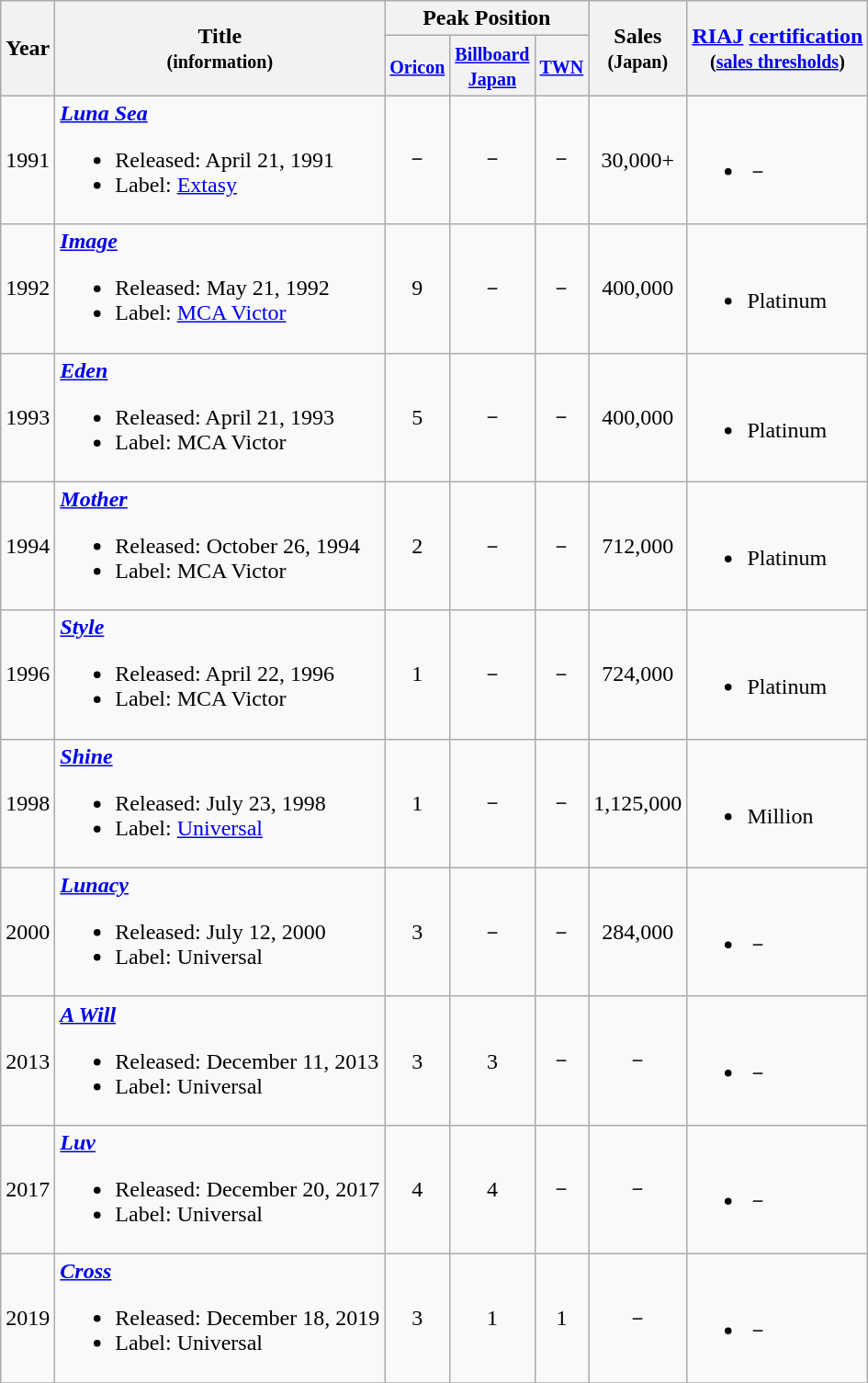<table class="wikitable">
<tr>
<th rowspan="2">Year</th>
<th rowspan="2">Title<br><small>(information)</small><br></th>
<th colspan="3">Peak Position<br></th>
<th rowspan="2">Sales<br><small>(Japan)</small><br></th>
<th rowspan="2"><a href='#'>RIAJ</a> <a href='#'>certification</a><br><small>(<a href='#'>sales thresholds</a>)</small></th>
</tr>
<tr>
<th style="width:30px;"><small><a href='#'>Oricon</a></small></th>
<th style="width:30px;"><small><a href='#'>Billboard Japan</a></small></th>
<th style="width:30px;"><small><a href='#'>TWN</a></small></th>
</tr>
<tr>
<td>1991</td>
<td><strong><em><a href='#'>Luna Sea</a></em></strong><br><ul><li>Released: April 21, 1991</li><li>Label: <a href='#'>Extasy</a></li></ul></td>
<td style="text-align:center;">－</td>
<td style="text-align:center;">－</td>
<td style="text-align:center;">－</td>
<td style="text-align:center;">30,000+</td>
<td><br><ul><li>－</li></ul></td>
</tr>
<tr>
<td>1992</td>
<td><strong><em><a href='#'>Image</a></em></strong><br><ul><li>Released: May 21, 1992</li><li>Label: <a href='#'>MCA Victor</a></li></ul></td>
<td style="text-align:center;">9</td>
<td style="text-align:center;">－</td>
<td style="text-align:center;">－</td>
<td style="text-align:center;">400,000</td>
<td><br><ul><li>Platinum</li></ul></td>
</tr>
<tr>
<td>1993</td>
<td><strong><em><a href='#'>Eden</a></em></strong><br><ul><li>Released: April 21, 1993</li><li>Label: MCA Victor</li></ul></td>
<td style="text-align:center;">5</td>
<td style="text-align:center;">－</td>
<td style="text-align:center;">－</td>
<td style="text-align:center;">400,000</td>
<td><br><ul><li>Platinum</li></ul></td>
</tr>
<tr>
<td>1994</td>
<td><strong><em><a href='#'>Mother</a></em></strong><br><ul><li>Released: October 26, 1994</li><li>Label: MCA Victor</li></ul></td>
<td style="text-align:center;">2</td>
<td style="text-align:center;">－</td>
<td style="text-align:center;">－</td>
<td style="text-align:center;">712,000</td>
<td><br><ul><li>Platinum</li></ul></td>
</tr>
<tr>
<td>1996</td>
<td><strong><em><a href='#'>Style</a></em></strong><br><ul><li>Released: April 22, 1996</li><li>Label: MCA Victor</li></ul></td>
<td style="text-align:center;">1</td>
<td style="text-align:center;">－</td>
<td style="text-align:center;">－</td>
<td style="text-align:center;">724,000</td>
<td><br><ul><li>Platinum</li></ul></td>
</tr>
<tr>
<td>1998</td>
<td><strong><em><a href='#'>Shine</a></em></strong><br><ul><li>Released: July 23, 1998</li><li>Label: <a href='#'>Universal</a></li></ul></td>
<td style="text-align:center;">1</td>
<td style="text-align:center;">－</td>
<td style="text-align:center;">－</td>
<td style="text-align:center;">1,125,000</td>
<td><br><ul><li>Million</li></ul></td>
</tr>
<tr>
<td>2000</td>
<td><strong><em><a href='#'>Lunacy</a></em></strong><br><ul><li>Released: July 12, 2000</li><li>Label: Universal</li></ul></td>
<td style="text-align:center;">3</td>
<td style="text-align:center;">－</td>
<td style="text-align:center;">－</td>
<td style="text-align:center;">284,000</td>
<td><br><ul><li>－</li></ul></td>
</tr>
<tr>
<td>2013</td>
<td><strong><em><a href='#'>A Will</a></em></strong><br><ul><li>Released: December 11, 2013</li><li>Label: Universal</li></ul></td>
<td style="text-align:center;">3</td>
<td style="text-align:center;">3</td>
<td style="text-align:center;">－</td>
<td style="text-align:center;">－</td>
<td><br><ul><li>－</li></ul></td>
</tr>
<tr>
<td>2017</td>
<td><strong><em><a href='#'>Luv</a></em></strong><br><ul><li>Released: December 20, 2017</li><li>Label: Universal</li></ul></td>
<td style="text-align:center;">4</td>
<td style="text-align:center;">4</td>
<td style="text-align:center;">－</td>
<td style="text-align:center;">－</td>
<td><br><ul><li>－</li></ul></td>
</tr>
<tr>
<td>2019</td>
<td><strong><em><a href='#'>Cross</a></em></strong><br><ul><li>Released: December 18, 2019</li><li>Label: Universal</li></ul></td>
<td style="text-align:center;">3</td>
<td style="text-align:center;">1</td>
<td style="text-align:center;">1</td>
<td style="text-align:center;">－</td>
<td><br><ul><li>－</li></ul></td>
</tr>
<tr>
</tr>
</table>
